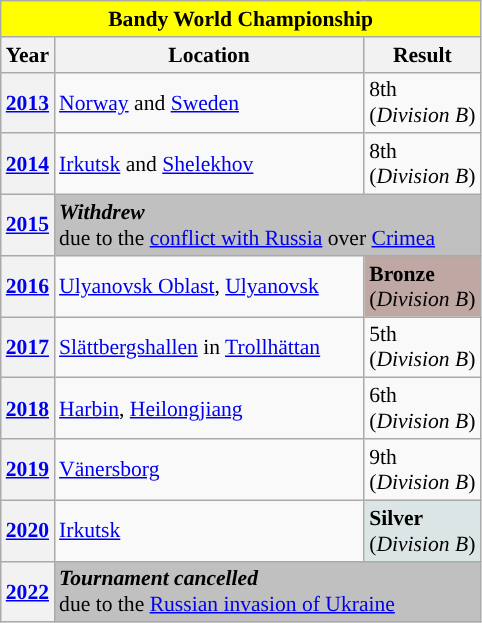<table class="wikitable" style="text-align:left; font-size:90%;">
<tr>
<th colspan=3 style="background:yellow;">Bandy World Championship</th>
</tr>
<tr>
<th>Year</th>
<th width=200>Location</th>
<th style="text-align:center">Result</th>
</tr>
<tr>
<th><a href='#'>2013</a></th>
<td> <a href='#'>Norway</a> and <a href='#'>Sweden</a></td>
<td>8th <br>(<em>Division B</em>)</td>
</tr>
<tr>
<th><a href='#'>2014</a></th>
<td> <a href='#'>Irkutsk</a> and <a href='#'>Shelekhov</a></td>
<td>8th <br>(<em>Division B</em>)</td>
</tr>
<tr>
<th><a href='#'>2015</a></th>
<td style="background:silver" colspan=2><strong><em>Withdrew</em></strong><br>due to the <a href='#'>conflict with Russia</a> over <a href='#'>Crimea</a></td>
</tr>
<tr>
<th><a href='#'>2016</a></th>
<td> <a href='#'>Ulyanovsk Oblast</a>, <a href='#'>Ulyanovsk</a></td>
<td style="background:#BFA7A3;"><strong>Bronze</strong><br>(<em>Division B</em>)</td>
</tr>
<tr>
<th><a href='#'>2017</a></th>
<td> <a href='#'>Slättbergshallen</a> in <a href='#'>Trollhättan</a></td>
<td>5th <br>(<em>Division B</em>)</td>
</tr>
<tr>
<th><a href='#'>2018</a></th>
<td> <a href='#'>Harbin</a>, <a href='#'>Heilongjiang</a></td>
<td>6th <br>(<em>Division B</em>)</td>
</tr>
<tr>
<th><a href='#'>2019</a></th>
<td> <a href='#'>Vänersborg</a></td>
<td>9th <br>(<em>Division B</em>)</td>
</tr>
<tr>
<th><a href='#'>2020</a></th>
<td> <a href='#'>Irkutsk</a></td>
<td style="background-color:#DCE5E5;"><strong>Silver</strong><br>(<em>Division B</em>)</td>
</tr>
<tr>
<th><a href='#'>2022</a></th>
<td style="background:silver" colspan=2><strong><em>Tournament cancelled</em></strong><br>due to the <a href='#'>Russian invasion of Ukraine</a></td>
</tr>
</table>
